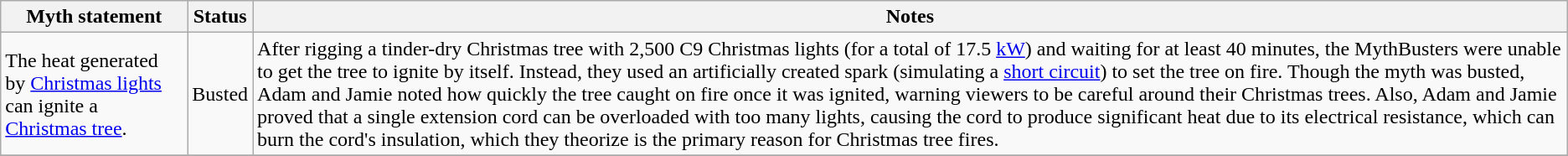<table class="wikitable plainrowheaders">
<tr>
<th>Myth statement</th>
<th>Status</th>
<th>Notes</th>
</tr>
<tr>
<td>The heat generated by <a href='#'>Christmas lights</a> can ignite a <a href='#'>Christmas tree</a>.</td>
<td><span>Busted</span></td>
<td>After rigging a tinder-dry Christmas tree with 2,500 C9 Christmas lights (for a total of 17.5 <a href='#'>kW</a>) and waiting for at least 40 minutes, the MythBusters were unable to get the tree to ignite by itself. Instead, they used an artificially created spark (simulating a <a href='#'>short circuit</a>) to set the tree on fire. Though the myth was busted, Adam and Jamie noted how quickly the tree caught on fire once it was ignited, warning viewers to be careful around their Christmas trees. Also, Adam and Jamie proved that a single extension cord can be overloaded with too many lights, causing the cord to produce significant heat due to its electrical resistance, which can burn the cord's insulation, which they theorize is the primary reason for Christmas tree fires.</td>
</tr>
<tr>
</tr>
</table>
